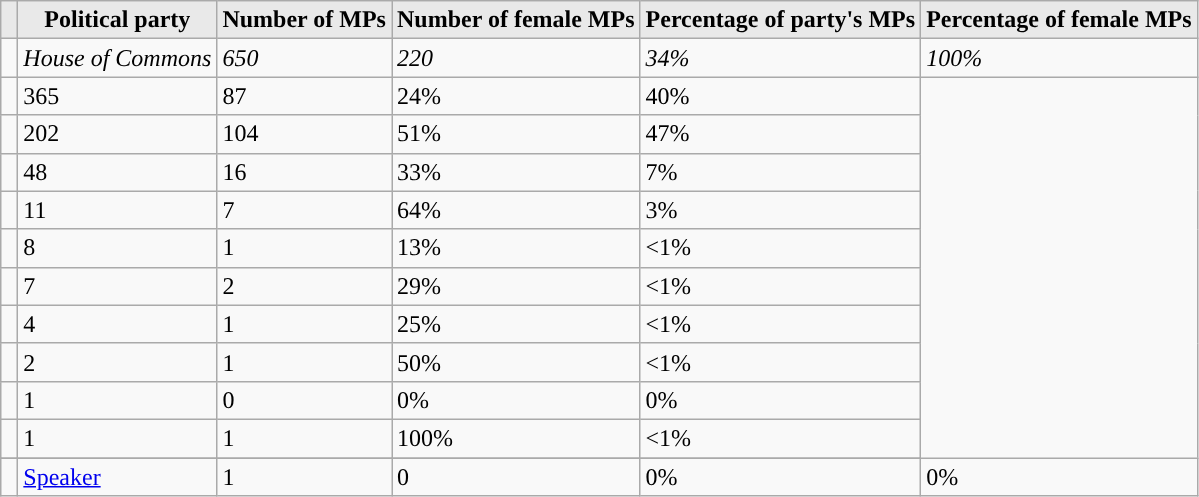<table class="wikitable sortable">
<tr>
<th style="background-color:#E9E9E9" class="unsortable"></th>
<th style="background-color:#E9E9E9" align=center>Political party<br></th>
<th style="background-color:#E9E9E9" align=center>Number of MPs</th>
<th style="background-color:#E9E9E9" align=center>Number of female MPs</th>
<th style="background-color:#E9E9E9" align=center>Percentage of party's MPs</th>
<th style="background-color:#E9E9E9" align=center>Percentage of female MPs</th>
</tr>
<tr>
<td></td>
<td><em>House of Commons</em></td>
<td><em>650</em></td>
<td><em>220</em></td>
<td><em>34%</em></td>
<td><em>100%</em></td>
</tr>
<tr>
<td></td>
<td>365</td>
<td>87</td>
<td>24%</td>
<td>40%</td>
</tr>
<tr>
<td></td>
<td>202</td>
<td>104</td>
<td>51%</td>
<td>47%</td>
</tr>
<tr>
<td></td>
<td>48</td>
<td>16</td>
<td>33%</td>
<td>7%</td>
</tr>
<tr>
<td></td>
<td>11</td>
<td>7</td>
<td>64%</td>
<td>3%</td>
</tr>
<tr>
<td></td>
<td>8</td>
<td>1</td>
<td>13%</td>
<td><1%</td>
</tr>
<tr>
<td></td>
<td>7</td>
<td>2</td>
<td>29%</td>
<td><1%</td>
</tr>
<tr>
<td></td>
<td>4</td>
<td>1</td>
<td>25%</td>
<td><1%</td>
</tr>
<tr>
<td></td>
<td>2</td>
<td>1</td>
<td>50%</td>
<td><1%</td>
</tr>
<tr>
<td></td>
<td>1</td>
<td>0</td>
<td>0%</td>
<td>0%</td>
</tr>
<tr>
<td></td>
<td>1</td>
<td>1</td>
<td>100%</td>
<td><1%</td>
</tr>
<tr>
</tr>
<tr>
<td style="background-color:"> </td>
<td><a href='#'>Speaker</a><br></td>
<td>1</td>
<td>0</td>
<td>0%</td>
<td>0%</td>
</tr>
</table>
